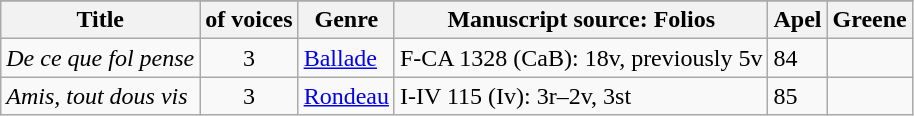<table class = "wikitable sortable plainrowheaders">
<tr>
</tr>
<tr>
<th scope="col">Title</th>
<th scope="col"> of voices</th>
<th scope="col">Genre</th>
<th scope="col">Manuscript source: Folios</th>
<th scope="col">Apel</th>
<th scope="col">Greene</th>
</tr>
<tr>
<td><em>De ce que fol pense</em></td>
<td style="text-align: center;">3</td>
<td><a href='#'>Ballade</a></td>
<td>F-CA 1328 (CaB): 18v, previously 5v<br></td>
<td> 84</td>
<td> </td>
</tr>
<tr>
<td><em>Amis, tout dous vis</em></td>
<td style="text-align: center;">3</td>
<td><a href='#'>Rondeau</a></td>
<td>I-IV 115 (Iv): 3r–2v, 3st<br></td>
<td> 85</td>
<td> </td>
</tr>
</table>
